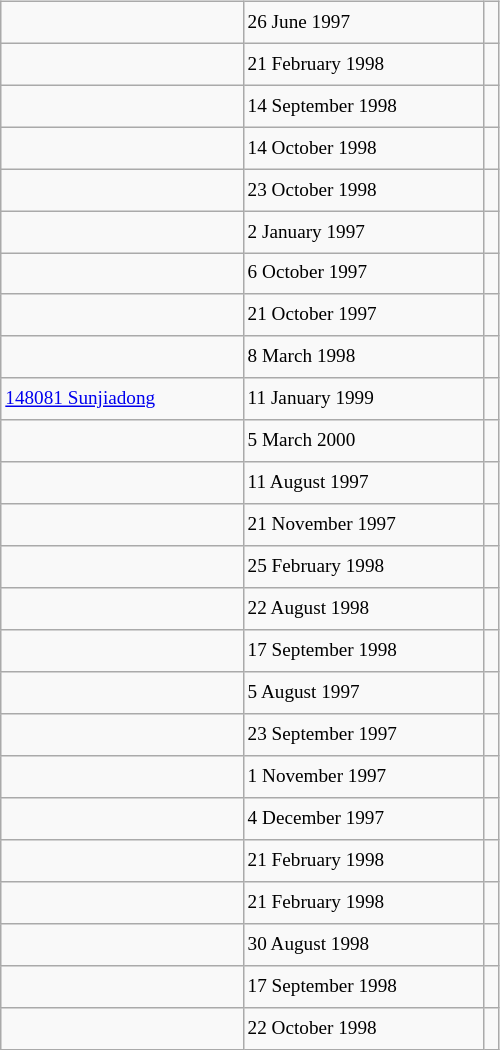<table class="wikitable" style="font-size: 80%; float: left; width: 26em; margin-right: 1em; height: 700px">
<tr>
<td></td>
<td>26 June 1997</td>
<td></td>
</tr>
<tr>
<td></td>
<td>21 February 1998</td>
<td></td>
</tr>
<tr>
<td></td>
<td>14 September 1998</td>
<td></td>
</tr>
<tr>
<td></td>
<td>14 October 1998</td>
<td></td>
</tr>
<tr>
<td></td>
<td>23 October 1998</td>
<td></td>
</tr>
<tr>
<td></td>
<td>2 January 1997</td>
<td></td>
</tr>
<tr>
<td></td>
<td>6 October 1997</td>
<td></td>
</tr>
<tr>
<td></td>
<td>21 October 1997</td>
<td></td>
</tr>
<tr>
<td></td>
<td>8 March 1998</td>
<td></td>
</tr>
<tr>
<td><a href='#'>148081 Sunjiadong</a></td>
<td>11 January 1999</td>
<td></td>
</tr>
<tr>
<td></td>
<td>5 March 2000</td>
<td></td>
</tr>
<tr>
<td></td>
<td>11 August 1997</td>
<td></td>
</tr>
<tr>
<td></td>
<td>21 November 1997</td>
<td></td>
</tr>
<tr>
<td></td>
<td>25 February 1998</td>
<td></td>
</tr>
<tr>
<td></td>
<td>22 August 1998</td>
<td></td>
</tr>
<tr>
<td></td>
<td>17 September 1998</td>
<td></td>
</tr>
<tr>
<td></td>
<td>5 August 1997</td>
<td></td>
</tr>
<tr>
<td></td>
<td>23 September 1997</td>
<td></td>
</tr>
<tr>
<td></td>
<td>1 November 1997</td>
<td></td>
</tr>
<tr>
<td></td>
<td>4 December 1997</td>
<td></td>
</tr>
<tr>
<td></td>
<td>21 February 1998</td>
<td></td>
</tr>
<tr>
<td></td>
<td>21 February 1998</td>
<td></td>
</tr>
<tr>
<td></td>
<td>30 August 1998</td>
<td></td>
</tr>
<tr>
<td></td>
<td>17 September 1998</td>
<td></td>
</tr>
<tr>
<td></td>
<td>22 October 1998</td>
<td></td>
</tr>
</table>
